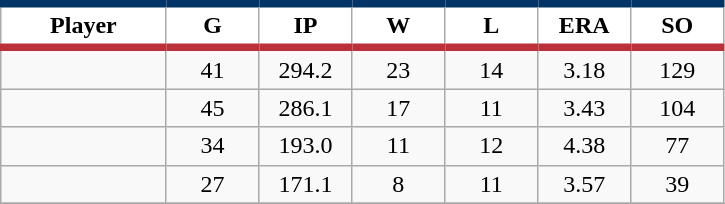<table class="wikitable sortable">
<tr>
<th style="background:#FFFFFF; border-top:#023465 5px solid; border-bottom:#ba313c 5px solid;" width="16%">Player</th>
<th style="background:#FFFFFF; border-top:#023465 5px solid; border-bottom:#ba313c 5px solid;" width="9%">G</th>
<th style="background:#FFFFFF; border-top:#023465 5px solid; border-bottom:#ba313c 5px solid;" width="9%">IP</th>
<th style="background:#FFFFFF; border-top:#023465 5px solid; border-bottom:#ba313c 5px solid;" width="9%">W</th>
<th style="background:#FFFFFF; border-top:#023465 5px solid; border-bottom:#ba313c 5px solid;" width="9%">L</th>
<th style="background:#FFFFFF; border-top:#023465 5px solid; border-bottom:#ba313c 5px solid;" width="9%">ERA</th>
<th style="background:#FFFFFF; border-top:#023465 5px solid; border-bottom:#ba313c 5px solid;" width="9%">SO</th>
</tr>
<tr align="center">
<td></td>
<td>41</td>
<td>294.2</td>
<td>23</td>
<td>14</td>
<td>3.18</td>
<td>129</td>
</tr>
<tr align="center">
<td></td>
<td>45</td>
<td>286.1</td>
<td>17</td>
<td>11</td>
<td>3.43</td>
<td>104</td>
</tr>
<tr align="center">
<td></td>
<td>34</td>
<td>193.0</td>
<td>11</td>
<td>12</td>
<td>4.38</td>
<td>77</td>
</tr>
<tr align="center">
<td></td>
<td>27</td>
<td>171.1</td>
<td>8</td>
<td>11</td>
<td>3.57</td>
<td>39</td>
</tr>
<tr align="center">
</tr>
</table>
